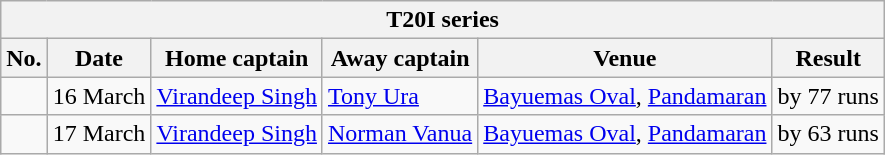<table class="wikitable">
<tr>
<th colspan="6">T20I series</th>
</tr>
<tr>
<th>No.</th>
<th>Date</th>
<th>Home captain</th>
<th>Away captain</th>
<th>Venue</th>
<th>Result</th>
</tr>
<tr>
<td></td>
<td>16 March</td>
<td><a href='#'>Virandeep Singh</a></td>
<td><a href='#'>Tony Ura</a></td>
<td><a href='#'>Bayuemas Oval</a>, <a href='#'>Pandamaran</a></td>
<td> by 77 runs</td>
</tr>
<tr>
<td></td>
<td>17 March</td>
<td><a href='#'>Virandeep Singh</a></td>
<td><a href='#'>Norman Vanua</a></td>
<td><a href='#'>Bayuemas Oval</a>, <a href='#'>Pandamaran</a></td>
<td> by 63 runs</td>
</tr>
</table>
